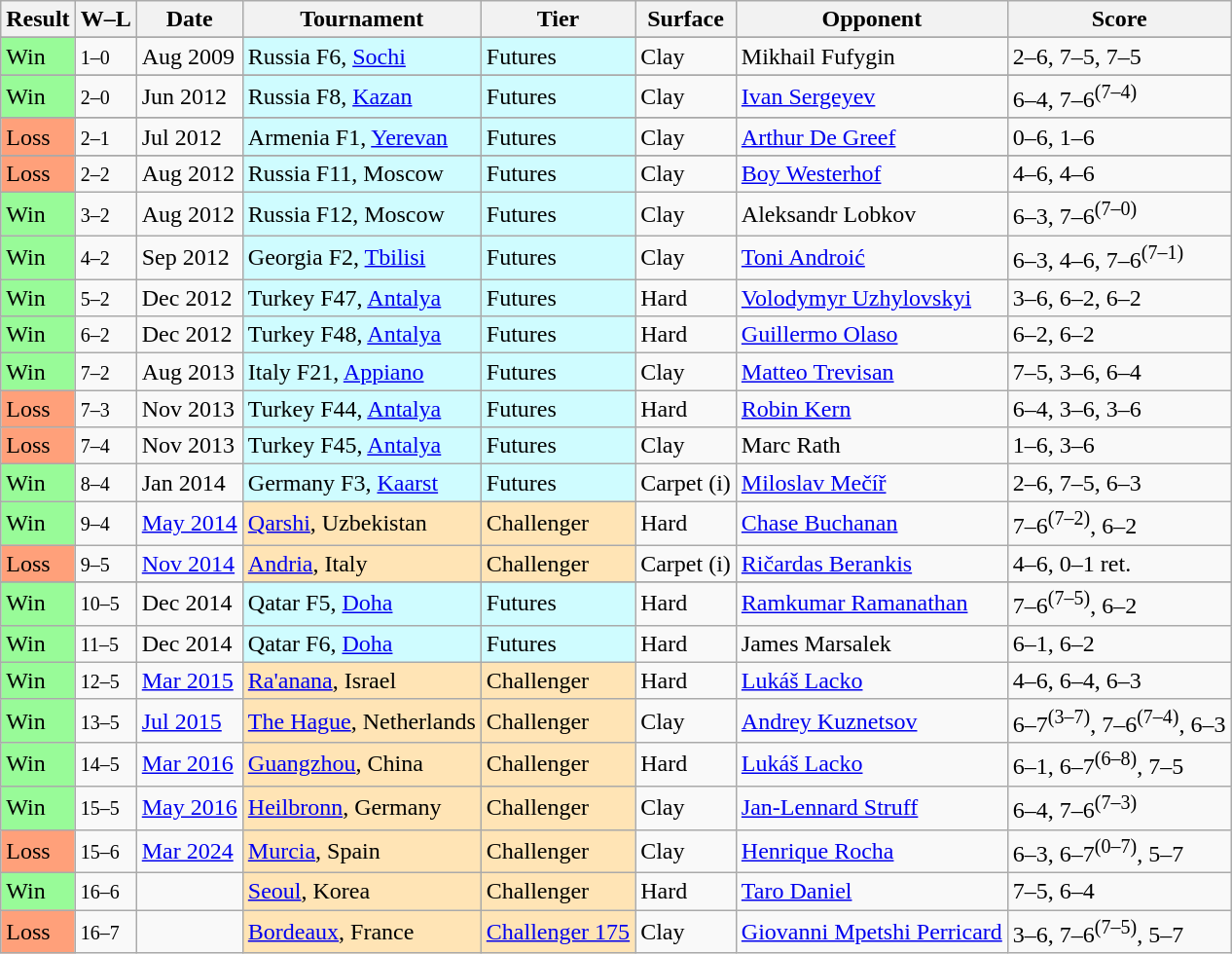<table class="sortable wikitable">
<tr>
<th>Result</th>
<th class="unsortable">W–L</th>
<th>Date</th>
<th>Tournament</th>
<th>Tier</th>
<th>Surface</th>
<th>Opponent</th>
<th class="unsortable">Score</th>
</tr>
<tr>
</tr>
<tr>
<td bgcolor="#98fb98">Win</td>
<td><small>1–0</small></td>
<td>Aug 2009</td>
<td bgcolor="#cffcff">Russia F6, <a href='#'>Sochi</a></td>
<td bgcolor="#cffcff">Futures</td>
<td>Clay</td>
<td> Mikhail Fufygin</td>
<td>2–6, 7–5, 7–5</td>
</tr>
<tr>
</tr>
<tr>
<td bgcolor="#98fb98">Win</td>
<td><small>2–0</small></td>
<td>Jun 2012</td>
<td bgcolor="#cffcff">Russia F8, <a href='#'>Kazan</a></td>
<td bgcolor="#cffcff">Futures</td>
<td>Clay</td>
<td> <a href='#'>Ivan Sergeyev</a></td>
<td>6–4, 7–6<sup>(7–4)</sup></td>
</tr>
<tr>
</tr>
<tr>
<td bgcolor="#ffa07a">Loss</td>
<td><small>2–1</small></td>
<td>Jul 2012</td>
<td bgcolor="#cffcff">Armenia F1, <a href='#'>Yerevan</a></td>
<td bgcolor="#cffcff">Futures</td>
<td>Clay</td>
<td> <a href='#'>Arthur De Greef</a></td>
<td>0–6, 1–6</td>
</tr>
<tr>
</tr>
<tr>
<td bgcolor="#ffa07a">Loss</td>
<td><small>2–2</small></td>
<td>Aug 2012</td>
<td bgcolor="#cffcff">Russia F11, Moscow</td>
<td bgcolor="#cffcff">Futures</td>
<td>Clay</td>
<td> <a href='#'>Boy Westerhof</a></td>
<td>4–6, 4–6</td>
</tr>
<tr>
<td bgcolor="#98fb98">Win</td>
<td><small>3–2</small></td>
<td>Aug 2012</td>
<td bgcolor="#cffcff">Russia F12, Moscow</td>
<td bgcolor="#cffcff">Futures</td>
<td>Clay</td>
<td> Aleksandr Lobkov</td>
<td>6–3, 7–6<sup>(7–0)</sup></td>
</tr>
<tr>
<td bgcolor="#98fb98">Win</td>
<td><small>4–2</small></td>
<td>Sep 2012</td>
<td bgcolor="#cffcff">Georgia F2, <a href='#'>Tbilisi</a></td>
<td bgcolor="#cffcff">Futures</td>
<td>Clay</td>
<td> <a href='#'>Toni Androić</a></td>
<td>6–3, 4–6, 7–6<sup>(7–1)</sup></td>
</tr>
<tr>
<td bgcolor="#98fb98">Win</td>
<td><small>5–2</small></td>
<td>Dec 2012</td>
<td bgcolor="#cffcff">Turkey F47, <a href='#'>Antalya</a></td>
<td bgcolor="#cffcff">Futures</td>
<td>Hard</td>
<td> <a href='#'>Volodymyr Uzhylovskyi</a></td>
<td>3–6, 6–2, 6–2</td>
</tr>
<tr>
<td bgcolor="#98fb98">Win</td>
<td><small>6–2</small></td>
<td>Dec 2012</td>
<td bgcolor="#cffcff">Turkey F48, <a href='#'>Antalya</a></td>
<td bgcolor="#cffcff">Futures</td>
<td>Hard</td>
<td> <a href='#'>Guillermo Olaso</a></td>
<td>6–2, 6–2</td>
</tr>
<tr>
<td bgcolor="#98fb98">Win</td>
<td><small>7–2</small></td>
<td>Aug 2013</td>
<td bgcolor="#cffcff">Italy F21, <a href='#'>Appiano</a></td>
<td bgcolor="#cffcff">Futures</td>
<td>Clay</td>
<td> <a href='#'>Matteo Trevisan</a></td>
<td>7–5, 3–6, 6–4</td>
</tr>
<tr>
<td bgcolor="#ffa07a">Loss</td>
<td><small>7–3</small></td>
<td>Nov 2013</td>
<td bgcolor="#cffcff">Turkey F44, <a href='#'>Antalya</a></td>
<td bgcolor="#cffcff">Futures</td>
<td>Hard</td>
<td> <a href='#'>Robin Kern</a></td>
<td>6–4, 3–6, 3–6</td>
</tr>
<tr>
<td bgcolor="#ffa07a">Loss</td>
<td><small>7–4</small></td>
<td>Nov 2013</td>
<td bgcolor="#cffcff">Turkey F45, <a href='#'>Antalya</a></td>
<td bgcolor="#cffcff">Futures</td>
<td>Clay</td>
<td> Marc Rath</td>
<td>1–6, 3–6</td>
</tr>
<tr>
<td bgcolor="#98fb98">Win</td>
<td><small>8–4</small></td>
<td>Jan 2014</td>
<td bgcolor="#cffcff">Germany F3, <a href='#'>Kaarst</a></td>
<td bgcolor="#cffcff">Futures</td>
<td>Carpet (i)</td>
<td> <a href='#'>Miloslav Mečíř</a></td>
<td>2–6, 7–5, 6–3</td>
</tr>
<tr>
<td bgcolor="#98fb98">Win</td>
<td><small>9–4</small></td>
<td><a href='#'>May 2014</a></td>
<td bgcolor=moccasin><a href='#'>Qarshi</a>, Uzbekistan</td>
<td bgcolor=moccasin>Challenger</td>
<td>Hard</td>
<td> <a href='#'>Chase Buchanan</a></td>
<td>7–6<sup>(7–2)</sup>, 6–2</td>
</tr>
<tr>
<td bgcolor="#ffa07a">Loss</td>
<td><small>9–5</small></td>
<td><a href='#'>Nov 2014</a></td>
<td bgcolor=moccasin><a href='#'>Andria</a>, Italy</td>
<td bgcolor=moccasin>Challenger</td>
<td>Carpet (i)</td>
<td> <a href='#'>Ričardas Berankis</a></td>
<td>4–6, 0–1 ret.</td>
</tr>
<tr>
</tr>
<tr>
<td bgcolor="#98fb98">Win</td>
<td><small>10–5</small></td>
<td>Dec 2014</td>
<td bgcolor="#cffcff">Qatar F5, <a href='#'>Doha</a></td>
<td bgcolor="#cffcff">Futures</td>
<td>Hard</td>
<td> <a href='#'>Ramkumar Ramanathan</a></td>
<td>7–6<sup>(7–5)</sup>, 6–2</td>
</tr>
<tr>
<td bgcolor="#98fb98">Win</td>
<td><small>11–5</small></td>
<td>Dec 2014</td>
<td bgcolor="#cffcff">Qatar F6,  <a href='#'>Doha</a></td>
<td bgcolor="#cffcff">Futures</td>
<td>Hard</td>
<td> James Marsalek</td>
<td>6–1, 6–2</td>
</tr>
<tr>
<td bgcolor="#98fb98">Win</td>
<td><small>12–5</small></td>
<td><a href='#'>Mar 2015</a></td>
<td bgcolor=moccasin><a href='#'>Ra'anana</a>, Israel</td>
<td bgcolor=moccasin>Challenger</td>
<td>Hard</td>
<td> <a href='#'>Lukáš Lacko</a></td>
<td>4–6, 6–4, 6–3</td>
</tr>
<tr>
<td bgcolor="#98fb98">Win</td>
<td><small>13–5</small></td>
<td><a href='#'>Jul 2015</a></td>
<td bgcolor=moccasin><a href='#'>The Hague</a>, Netherlands</td>
<td bgcolor=moccasin>Challenger</td>
<td>Clay</td>
<td> <a href='#'>Andrey Kuznetsov</a></td>
<td>6–7<sup>(3–7)</sup>, 7–6<sup>(7–4)</sup>, 6–3</td>
</tr>
<tr>
<td bgcolor="#98fb98">Win</td>
<td><small>14–5</small></td>
<td><a href='#'>Mar 2016</a></td>
<td bgcolor=moccasin><a href='#'>Guangzhou</a>, China</td>
<td bgcolor=moccasin>Challenger</td>
<td>Hard</td>
<td> <a href='#'>Lukáš Lacko</a></td>
<td>6–1, 6–7<sup>(6–8)</sup>, 7–5</td>
</tr>
<tr>
<td bgcolor="#98fb98">Win</td>
<td><small>15–5</small></td>
<td><a href='#'>May 2016</a></td>
<td bgcolor=moccasin><a href='#'>Heilbronn</a>, Germany</td>
<td bgcolor=moccasin>Challenger</td>
<td>Clay</td>
<td> <a href='#'>Jan-Lennard Struff</a></td>
<td>6–4, 7–6<sup>(7–3)</sup></td>
</tr>
<tr>
<td bgcolor="#ffa07a">Loss</td>
<td><small>15–6</small></td>
<td><a href='#'>Mar 2024</a></td>
<td bgcolor=moccasin><a href='#'>Murcia</a>, Spain</td>
<td bgcolor=moccasin>Challenger</td>
<td>Clay</td>
<td> <a href='#'>Henrique Rocha</a></td>
<td>6–3, 6–7<sup>(0–7)</sup>, 5–7</td>
</tr>
<tr>
<td bgcolor= "#98fb98">Win</td>
<td><small>16–6</small></td>
<td><a href='#'> </a></td>
<td style="background:moccasin"><a href='#'>Seoul</a>, Korea</td>
<td style="background:moccasin;">Challenger</td>
<td>Hard</td>
<td> <a href='#'>Taro Daniel</a></td>
<td>7–5, 6–4</td>
</tr>
<tr>
<td bgcolor="#ffa07a">Loss</td>
<td><small>16–7</small></td>
<td><a href='#'></a></td>
<td style="background:moccasin;"><a href='#'>Bordeaux</a>, France</td>
<td style="background:moccasin;"><a href='#'>Challenger 175</a></td>
<td>Clay</td>
<td> <a href='#'>Giovanni Mpetshi Perricard</a></td>
<td>3–6, 7–6<sup>(7–5)</sup>, 5–7</td>
</tr>
</table>
